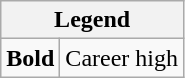<table class="wikitable">
<tr>
<th colspan="2">Legend</th>
</tr>
<tr>
<td><strong>Bold</strong></td>
<td>Career high</td>
</tr>
</table>
